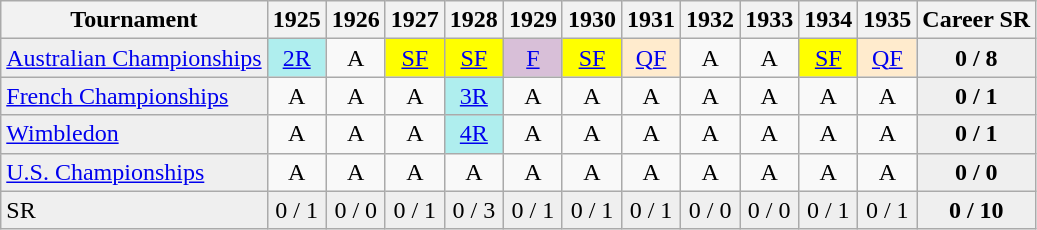<table class="wikitable">
<tr>
<th>Tournament</th>
<th>1925</th>
<th>1926</th>
<th>1927</th>
<th>1928</th>
<th>1929</th>
<th>1930</th>
<th>1931</th>
<th>1932</th>
<th>1933</th>
<th>1934</th>
<th>1935</th>
<th>Career SR</th>
</tr>
<tr>
<td style="background:#EFEFEF;"><a href='#'>Australian Championships</a></td>
<td align="center" style="background:#afeeee;"><a href='#'>2R</a></td>
<td align="center">A</td>
<td align="center" style="background:yellow;"><a href='#'>SF</a></td>
<td align="center" style="background:yellow;"><a href='#'>SF</a></td>
<td align="center" style="background:#D8BFD8;"><a href='#'>F</a></td>
<td align="center" style="background:yellow;"><a href='#'>SF</a></td>
<td align="center" style="background:#ffebcd;"><a href='#'>QF</a></td>
<td align="center">A</td>
<td align="center">A</td>
<td align="center" style="background:yellow;"><a href='#'>SF</a></td>
<td align="center" style="background:#ffebcd;"><a href='#'>QF</a></td>
<td align="center" style="background:#EFEFEF;"><strong>0 / 8</strong></td>
</tr>
<tr>
<td style="background:#EFEFEF;"><a href='#'>French Championships</a></td>
<td align="center">A</td>
<td align="center">A</td>
<td align="center">A</td>
<td align="center" style="background:#afeeee;"><a href='#'>3R</a></td>
<td align="center">A</td>
<td align="center">A</td>
<td align="center">A</td>
<td align="center">A</td>
<td align="center">A</td>
<td align="center">A</td>
<td align="center">A</td>
<td align="center" style="background:#EFEFEF;"><strong>0 / 1</strong></td>
</tr>
<tr>
<td style="background:#EFEFEF;"><a href='#'>Wimbledon</a></td>
<td align="center">A</td>
<td align="center">A</td>
<td align="center">A</td>
<td align="center" style="background:#afeeee;"><a href='#'>4R</a></td>
<td align="center">A</td>
<td align="center">A</td>
<td align="center">A</td>
<td align="center">A</td>
<td align="center">A</td>
<td align="center">A</td>
<td align="center">A</td>
<td align="center" style="background:#EFEFEF;"><strong>0 / 1</strong></td>
</tr>
<tr>
<td style="background:#EFEFEF;"><a href='#'>U.S. Championships</a></td>
<td align="center">A</td>
<td align="center">A</td>
<td align="center">A</td>
<td align="center">A</td>
<td align="center">A</td>
<td align="center">A</td>
<td align="center">A</td>
<td align="center">A</td>
<td align="center">A</td>
<td align="center">A</td>
<td align="center">A</td>
<td align="center" style="background:#EFEFEF;"><strong>0 / 0</strong></td>
</tr>
<tr>
<td style="background:#EFEFEF;">SR</td>
<td align="center" style="background:#EFEFEF;">0 / 1</td>
<td align="center" style="background:#EFEFEF;">0 / 0</td>
<td align="center" style="background:#EFEFEF;">0 / 1</td>
<td align="center" style="background:#EFEFEF;">0 / 3</td>
<td align="center" style="background:#EFEFEF;">0 / 1</td>
<td align="center" style="background:#EFEFEF;">0 / 1</td>
<td align="center" style="background:#EFEFEF;">0 / 1</td>
<td align="center" style="background:#EFEFEF;">0 / 0</td>
<td align="center" style="background:#EFEFEF;">0 / 0</td>
<td align="center" style="background:#EFEFEF;">0 / 1</td>
<td align="center" style="background:#EFEFEF;">0 / 1</td>
<td align="center" style="background:#EFEFEF;"><strong>0 / 10</strong></td>
</tr>
</table>
